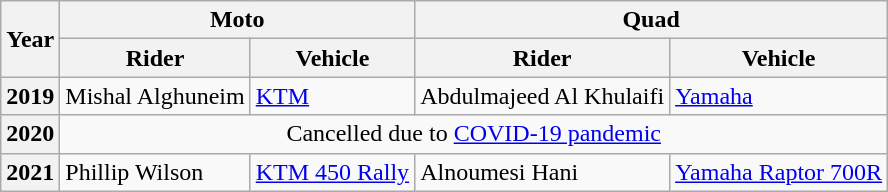<table class="wikitable">
<tr>
<th rowspan="2">Year</th>
<th colspan="2">Moto</th>
<th colspan="2">Quad</th>
</tr>
<tr>
<th>Rider</th>
<th>Vehicle</th>
<th>Rider</th>
<th>Vehicle</th>
</tr>
<tr>
<th>2019</th>
<td> Mishal Alghuneim</td>
<td><a href='#'>KTM</a></td>
<td> Abdulmajeed Al Khulaifi</td>
<td><a href='#'>Yamaha</a></td>
</tr>
<tr>
<th>2020</th>
<td colspan="4" align=center>Cancelled due to <a href='#'>COVID-19 pandemic</a></td>
</tr>
<tr>
<th>2021</th>
<td> Phillip Wilson</td>
<td><a href='#'>KTM 450 Rally</a></td>
<td> Alnoumesi Hani</td>
<td><a href='#'>Yamaha Raptor 700R</a></td>
</tr>
</table>
